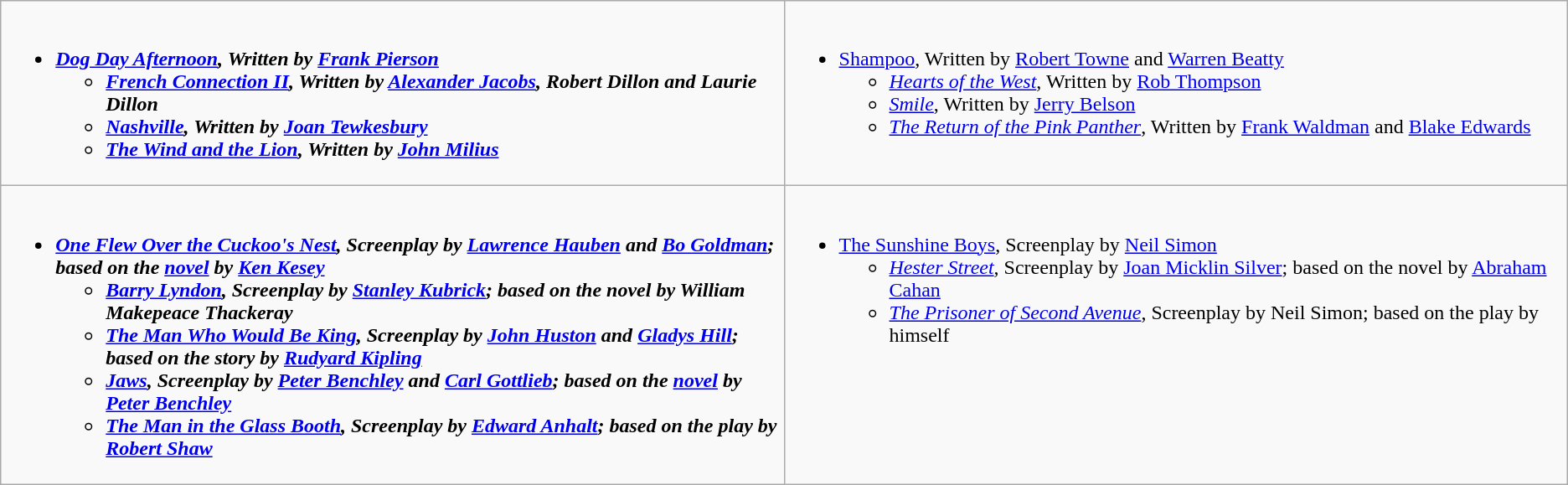<table class="wikitable">
<tr>
<td valign="top" width="50%"><br><ul><li><strong><em><a href='#'>Dog Day Afternoon</a><em>, Written by <a href='#'>Frank Pierson</a><strong><ul><li></em><a href='#'>French Connection II</a><em>, Written by <a href='#'>Alexander Jacobs</a>, Robert Dillon and Laurie Dillon</li><li></em><a href='#'>Nashville</a><em>, Written by <a href='#'>Joan Tewkesbury</a></li><li></em><a href='#'>The Wind and the Lion</a><em>, Written by <a href='#'>John Milius</a></li></ul></li></ul></td>
<td valign="top"><br><ul><li></em></strong><a href='#'>Shampoo</a></em>, Written by <a href='#'>Robert Towne</a> and <a href='#'>Warren Beatty</a></strong><ul><li><em><a href='#'>Hearts of the West</a></em>, Written by <a href='#'>Rob Thompson</a></li><li><em><a href='#'>Smile</a></em>, Written by <a href='#'>Jerry Belson</a></li><li><em><a href='#'>The Return of the Pink Panther</a></em>, Written by <a href='#'>Frank Waldman</a> and <a href='#'>Blake Edwards</a></li></ul></li></ul></td>
</tr>
<tr>
<td valign="top"><br><ul><li><strong><em><a href='#'>One Flew Over the Cuckoo's Nest</a><em>, Screenplay by <a href='#'>Lawrence Hauben</a> and <a href='#'>Bo Goldman</a>; based on the <a href='#'>novel</a> by <a href='#'>Ken Kesey</a><strong><ul><li></em><a href='#'>Barry Lyndon</a><em>, Screenplay by <a href='#'>Stanley Kubrick</a>; based on the novel by William Makepeace Thackeray</li><li></em><a href='#'>The Man Who Would Be King</a><em>, Screenplay by <a href='#'>John Huston</a> and <a href='#'>Gladys Hill</a>; based on the story by <a href='#'>Rudyard Kipling</a></li><li></em><a href='#'>Jaws</a><em>, Screenplay by <a href='#'>Peter Benchley</a> and <a href='#'>Carl Gottlieb</a>; based on the <a href='#'>novel</a> by <a href='#'>Peter Benchley</a></li><li></em><a href='#'>The Man in the Glass Booth</a><em>, Screenplay by <a href='#'>Edward Anhalt</a>; based on the play by <a href='#'>Robert Shaw</a></li></ul></li></ul></td>
<td valign="top"><br><ul><li></em></strong><a href='#'>The Sunshine Boys</a></em>, Screenplay by <a href='#'>Neil Simon</a></strong><ul><li><em><a href='#'>Hester Street</a></em>, Screenplay by <a href='#'>Joan Micklin Silver</a>; based on the novel by <a href='#'>Abraham Cahan</a></li><li><em><a href='#'>The Prisoner of Second Avenue</a></em>, Screenplay by Neil Simon; based on the play by himself</li></ul></li></ul></td>
</tr>
</table>
